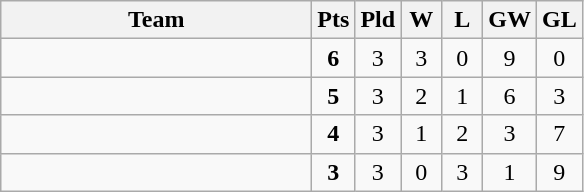<table class="wikitable" style="text-align:center">
<tr>
<th width=200>Team</th>
<th width=20>Pts</th>
<th width=20>Pld</th>
<th width=20>W</th>
<th width=20>L</th>
<th width=20>GW</th>
<th width=20>GL</th>
</tr>
<tr>
<td style="text-align:left;"></td>
<td><strong>6</strong></td>
<td>3</td>
<td>3</td>
<td>0</td>
<td>9</td>
<td>0</td>
</tr>
<tr>
<td style="text-align:left;"></td>
<td><strong>5</strong></td>
<td>3</td>
<td>2</td>
<td>1</td>
<td>6</td>
<td>3</td>
</tr>
<tr>
<td style="text-align:left;"></td>
<td><strong>4</strong></td>
<td>3</td>
<td>1</td>
<td>2</td>
<td>3</td>
<td>7</td>
</tr>
<tr>
<td style="text-align:left;"></td>
<td><strong>3</strong></td>
<td>3</td>
<td>0</td>
<td>3</td>
<td>1</td>
<td>9</td>
</tr>
</table>
